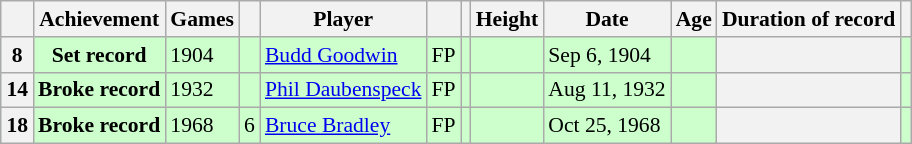<table class="wikitable" style="text-align: left; font-size: 90%; margin-left: 1em;">
<tr>
<th></th>
<th>Achievement</th>
<th>Games</th>
<th></th>
<th>Player</th>
<th></th>
<th></th>
<th>Height</th>
<th>Date</th>
<th>Age</th>
<th>Duration of record</th>
<th></th>
</tr>
<tr style="background: #cfc;">
<td style="background: #f2f2f2; text-align: center;"><strong>8</strong></td>
<td style="text-align: center;"><strong>Set record</strong></td>
<td>1904 </td>
<td style="text-align: center;"></td>
<td><a href='#'>Budd Goodwin</a></td>
<td style="text-align: center;">FP</td>
<td style="text-align: center;"></td>
<td></td>
<td>Sep 6, 1904</td>
<td style="text-align: center;"></td>
<td style="background: #f2f2f2;"></td>
<td></td>
</tr>
<tr style="background: #cfc;">
<td style="background: #f2f2f2; text-align: center;"><strong>14</strong></td>
<td style="text-align: center;"><strong>Broke record</strong></td>
<td>1932 </td>
<td style="text-align: center;"></td>
<td><a href='#'>Phil Daubenspeck</a></td>
<td style="text-align: center;">FP</td>
<td style="text-align: center;"></td>
<td></td>
<td>Aug 11, 1932</td>
<td style="text-align: center;"></td>
<td style="background: #f2f2f2;"></td>
<td></td>
</tr>
<tr style="background: #cfc;">
<td style="background: #f2f2f2; text-align: center;"><strong>18</strong></td>
<td style="text-align: center;"><strong>Broke record</strong></td>
<td>1968</td>
<td style="text-align: center;">6</td>
<td><a href='#'>Bruce Bradley</a></td>
<td style="text-align: center;">FP</td>
<td style="text-align: center;"></td>
<td></td>
<td>Oct 25, 1968</td>
<td style="text-align: center;"></td>
<td style="background: #f2f2f2;"></td>
<td></td>
</tr>
</table>
